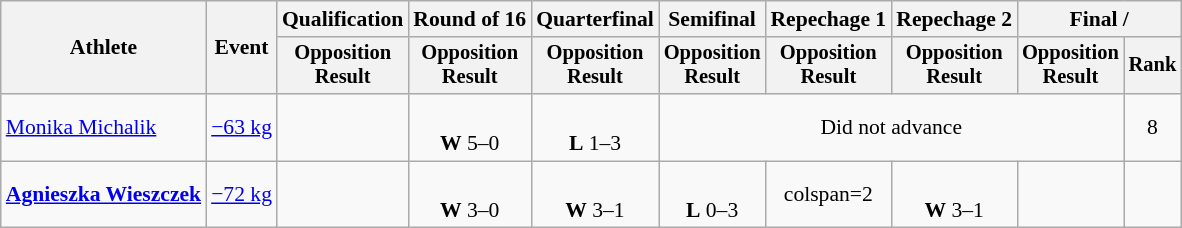<table class="wikitable" style="font-size:90%">
<tr>
<th rowspan="2">Athlete</th>
<th rowspan="2">Event</th>
<th>Qualification</th>
<th>Round of 16</th>
<th>Quarterfinal</th>
<th>Semifinal</th>
<th>Repechage 1</th>
<th>Repechage 2</th>
<th colspan=2>Final / </th>
</tr>
<tr style="font-size: 95%">
<th>Opposition<br>Result</th>
<th>Opposition<br>Result</th>
<th>Opposition<br>Result</th>
<th>Opposition<br>Result</th>
<th>Opposition<br>Result</th>
<th>Opposition<br>Result</th>
<th>Opposition<br>Result</th>
<th>Rank</th>
</tr>
<tr align=center>
<td align=left><a href='#'>Monika Michalik</a></td>
<td align=left><a href='#'>−63 kg</a></td>
<td></td>
<td><br><strong>W</strong> 5–0 <sup></sup></td>
<td><br><strong>L</strong> 1–3 <sup></sup></td>
<td colspan=4>Did not advance</td>
<td>8</td>
</tr>
<tr align=center>
<td align=left><strong><a href='#'>Agnieszka Wieszczek</a></strong></td>
<td align=left><a href='#'>−72 kg</a></td>
<td></td>
<td><br><strong>W</strong> 3–0 <sup></sup></td>
<td><br><strong>W</strong> 3–1 <sup></sup></td>
<td><br><strong>L</strong> 0–3 <sup></sup></td>
<td>colspan=2 </td>
<td><br><strong>W</strong> 3–1 <sup></sup></td>
<td></td>
</tr>
</table>
